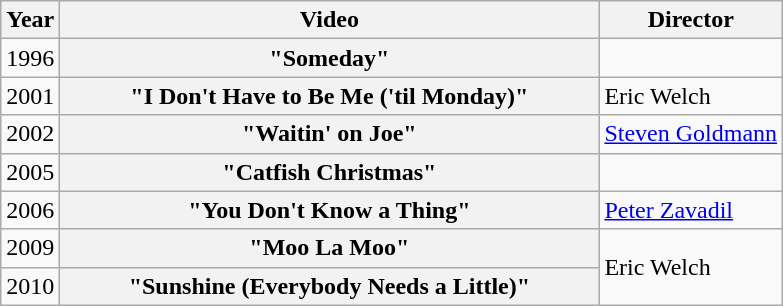<table class="wikitable plainrowheaders">
<tr>
<th>Year</th>
<th style="width:22em;">Video</th>
<th>Director</th>
</tr>
<tr>
<td>1996</td>
<th scope="row">"Someday"</th>
<td></td>
</tr>
<tr>
<td>2001</td>
<th scope="row">"I Don't Have to Be Me ('til Monday)"</th>
<td>Eric Welch</td>
</tr>
<tr>
<td>2002</td>
<th scope="row">"Waitin' on Joe"</th>
<td><a href='#'>Steven Goldmann</a></td>
</tr>
<tr>
<td>2005</td>
<th scope="row">"Catfish Christmas"</th>
<td></td>
</tr>
<tr>
<td>2006</td>
<th scope="row">"You Don't Know a Thing"</th>
<td><a href='#'>Peter Zavadil</a></td>
</tr>
<tr>
<td>2009</td>
<th scope="row">"Moo La Moo"</th>
<td rowspan="2">Eric Welch</td>
</tr>
<tr>
<td>2010</td>
<th scope="row">"Sunshine (Everybody Needs a Little)"</th>
</tr>
</table>
